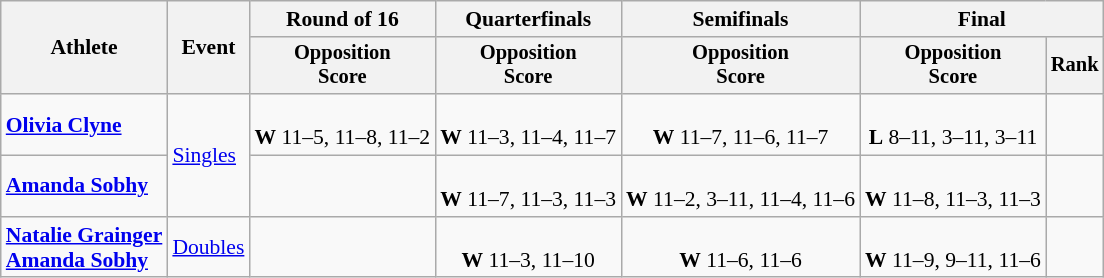<table class=wikitable style="font-size:90%">
<tr>
<th rowspan=2>Athlete</th>
<th rowspan=2>Event</th>
<th>Round of 16</th>
<th>Quarterfinals</th>
<th>Semifinals</th>
<th colspan=2>Final</th>
</tr>
<tr style="font-size:95%">
<th>Opposition<br>Score</th>
<th>Opposition<br>Score</th>
<th>Opposition<br>Score</th>
<th>Opposition<br>Score</th>
<th>Rank</th>
</tr>
<tr align=center>
<td align=left><strong><a href='#'>Olivia Clyne</a></strong></td>
<td align=left rowspan=2><a href='#'>Singles</a></td>
<td><br><strong>W</strong> 11–5, 11–8, 11–2</td>
<td><br><strong>W</strong> 11–3, 11–4, 11–7</td>
<td><br><strong>W</strong> 11–7, 11–6, 11–7</td>
<td><br><strong>L</strong> 8–11, 3–11, 3–11</td>
<td></td>
</tr>
<tr align=center>
<td align=left><strong><a href='#'>Amanda Sobhy</a></strong></td>
<td></td>
<td><br><strong>W</strong> 11–7, 11–3, 11–3</td>
<td><br><strong>W</strong> 11–2, 3–11, 11–4, 11–6</td>
<td><br><strong>W</strong> 11–8, 11–3, 11–3</td>
<td></td>
</tr>
<tr align=center>
<td align=left><strong><a href='#'>Natalie Grainger</a><br><a href='#'>Amanda Sobhy</a></strong></td>
<td align=left><a href='#'>Doubles</a></td>
<td></td>
<td><br><strong>W</strong> 11–3, 11–10</td>
<td><br><strong>W</strong> 11–6, 11–6</td>
<td><br><strong>W</strong> 11–9, 9–11, 11–6</td>
<td></td>
</tr>
</table>
